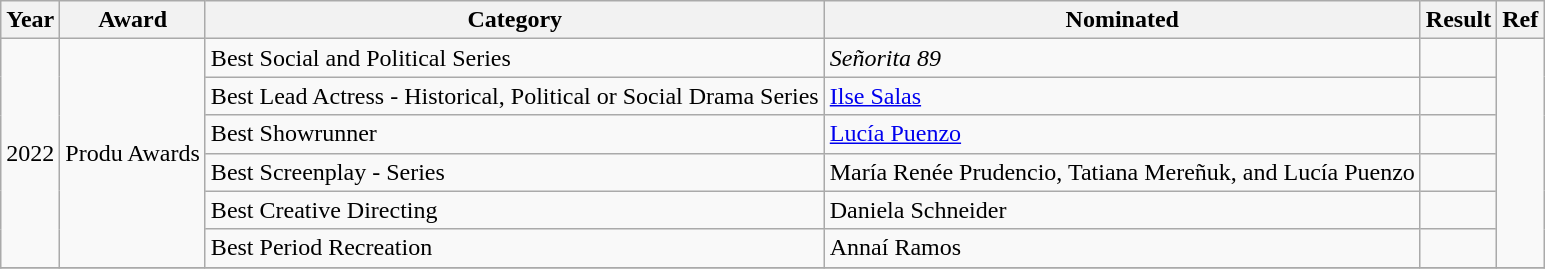<table class="wikitable plainrowheaders">
<tr>
<th scope="col">Year</th>
<th scope="col">Award</th>
<th scope="col">Category</th>
<th scope="col">Nominated</th>
<th scope="col">Result</th>
<th scope="col">Ref</th>
</tr>
<tr>
<td rowspan="6">2022</td>
<td rowspan="6">Produ Awards</td>
<td>Best Social and Political Series</td>
<td><em>Señorita 89</em></td>
<td></td>
<td align="center" rowspan="6"></td>
</tr>
<tr>
<td>Best Lead Actress - Historical, Political or Social Drama Series</td>
<td><a href='#'>Ilse Salas</a></td>
<td></td>
</tr>
<tr>
<td>Best Showrunner</td>
<td><a href='#'>Lucía Puenzo</a></td>
<td></td>
</tr>
<tr>
<td>Best Screenplay - Series</td>
<td>María Renée Prudencio, Tatiana Mereñuk, and Lucía Puenzo</td>
<td></td>
</tr>
<tr>
<td>Best Creative Directing</td>
<td>Daniela Schneider</td>
<td></td>
</tr>
<tr>
<td>Best Period Recreation</td>
<td>Annaí Ramos</td>
<td></td>
</tr>
<tr>
</tr>
</table>
